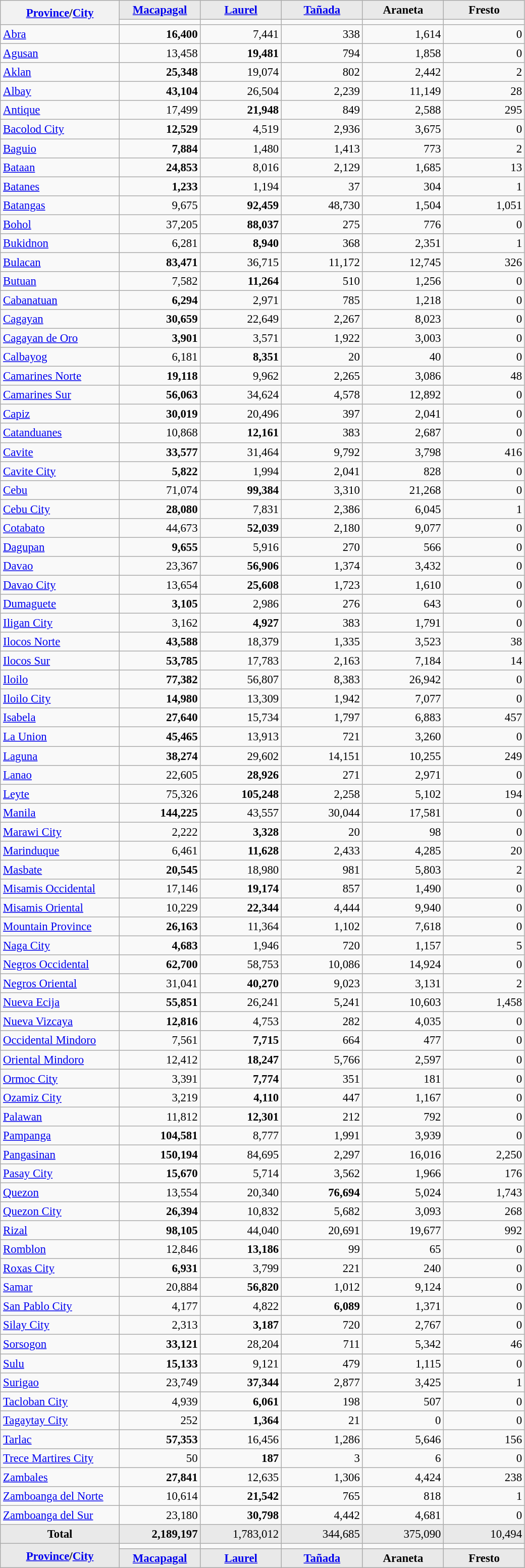<table class="wikitable" style="text-align:right; font-size:95%">
<tr>
<th rowspan="2" align="left" width="150px"><a href='#'>Province</a>/<a href='#'>City</a></th>
<th align="center" width="100px" style="background: #E9E9E9"><a href='#'>Macapagal</a></th>
<th align="center" width="100px" style="background: #E9E9E9"><a href='#'>Laurel</a></th>
<th align="center" width="100px" style="background: #E9E9E9"><a href='#'>Tañada</a></th>
<th align="center" width="100px" style="background: #E9E9E9">Araneta</th>
<th align="center" width="100px" style="background: #E9E9E9">Fresto</th>
</tr>
<tr>
<td></td>
<td></td>
<td></td>
<td></td>
<td></td>
</tr>
<tr>
<td align="left"><a href='#'>Abra</a></td>
<td><strong>16,400</strong></td>
<td>7,441</td>
<td>338</td>
<td>1,614</td>
<td>0</td>
</tr>
<tr>
<td align="left"><a href='#'>Agusan</a></td>
<td>13,458</td>
<td><strong>19,481</strong></td>
<td>794</td>
<td>1,858</td>
<td>0</td>
</tr>
<tr>
<td align="left"><a href='#'>Aklan</a></td>
<td><strong>25,348</strong></td>
<td>19,074</td>
<td>802</td>
<td>2,442</td>
<td>2</td>
</tr>
<tr>
<td align="left"><a href='#'>Albay</a></td>
<td><strong>43,104</strong></td>
<td>26,504</td>
<td>2,239</td>
<td>11,149</td>
<td>28</td>
</tr>
<tr>
<td align="left"><a href='#'>Antique</a></td>
<td>17,499</td>
<td><strong>21,948</strong></td>
<td>849</td>
<td>2,588</td>
<td>295</td>
</tr>
<tr>
<td align="left"><a href='#'>Bacolod City</a></td>
<td><strong>12,529</strong></td>
<td>4,519</td>
<td>2,936</td>
<td>3,675</td>
<td>0</td>
</tr>
<tr>
<td align="left"><a href='#'>Baguio</a></td>
<td><strong>7,884</strong></td>
<td>1,480</td>
<td>1,413</td>
<td>773</td>
<td>2</td>
</tr>
<tr>
<td align="left"><a href='#'>Bataan</a></td>
<td><strong>24,853</strong></td>
<td>8,016</td>
<td>2,129</td>
<td>1,685</td>
<td>13</td>
</tr>
<tr>
<td align="left"><a href='#'>Batanes</a></td>
<td><strong>1,233</strong></td>
<td>1,194</td>
<td>37</td>
<td>304</td>
<td>1</td>
</tr>
<tr>
<td align="left"><a href='#'>Batangas</a></td>
<td>9,675</td>
<td><strong>92,459</strong></td>
<td>48,730</td>
<td>1,504</td>
<td>1,051</td>
</tr>
<tr>
<td align="left"><a href='#'>Bohol</a></td>
<td>37,205</td>
<td><strong>88,037</strong></td>
<td>275</td>
<td>776</td>
<td>0</td>
</tr>
<tr>
<td align="left"><a href='#'>Bukidnon</a></td>
<td>6,281</td>
<td><strong>8,940</strong></td>
<td>368</td>
<td>2,351</td>
<td>1</td>
</tr>
<tr>
<td align="left"><a href='#'>Bulacan</a></td>
<td><strong>83,471</strong></td>
<td>36,715</td>
<td>11,172</td>
<td>12,745</td>
<td>326</td>
</tr>
<tr>
<td align="left"><a href='#'>Butuan</a></td>
<td>7,582</td>
<td><strong>11,264</strong></td>
<td>510</td>
<td>1,256</td>
<td>0</td>
</tr>
<tr>
<td align="left"><a href='#'>Cabanatuan</a></td>
<td><strong>6,294</strong></td>
<td>2,971</td>
<td>785</td>
<td>1,218</td>
<td>0</td>
</tr>
<tr>
<td align="left"><a href='#'>Cagayan</a></td>
<td><strong>30,659</strong></td>
<td>22,649</td>
<td>2,267</td>
<td>8,023</td>
<td>0</td>
</tr>
<tr>
<td align="left"><a href='#'>Cagayan de Oro</a></td>
<td><strong>3,901</strong></td>
<td>3,571</td>
<td>1,922</td>
<td>3,003</td>
<td>0</td>
</tr>
<tr>
<td align="left"><a href='#'>Calbayog</a></td>
<td>6,181</td>
<td><strong>8,351</strong></td>
<td>20</td>
<td>40</td>
<td>0</td>
</tr>
<tr>
<td align="left"><a href='#'>Camarines Norte</a></td>
<td><strong>19,118</strong></td>
<td>9,962</td>
<td>2,265</td>
<td>3,086</td>
<td>48</td>
</tr>
<tr>
<td align="left"><a href='#'>Camarines Sur</a></td>
<td><strong>56,063</strong></td>
<td>34,624</td>
<td>4,578</td>
<td>12,892</td>
<td>0</td>
</tr>
<tr>
<td align="left"><a href='#'>Capiz</a></td>
<td><strong>30,019</strong></td>
<td>20,496</td>
<td>397</td>
<td>2,041</td>
<td>0</td>
</tr>
<tr>
<td align="left"><a href='#'>Catanduanes</a></td>
<td>10,868</td>
<td><strong>12,161</strong></td>
<td>383</td>
<td>2,687</td>
<td>0</td>
</tr>
<tr>
<td align="left"><a href='#'>Cavite</a></td>
<td><strong>33,577</strong></td>
<td>31,464</td>
<td>9,792</td>
<td>3,798</td>
<td>416</td>
</tr>
<tr>
<td align="left"><a href='#'>Cavite City</a></td>
<td><strong>5,822</strong></td>
<td>1,994</td>
<td>2,041</td>
<td>828</td>
<td>0</td>
</tr>
<tr>
<td align="left"><a href='#'>Cebu</a></td>
<td>71,074</td>
<td><strong>99,384</strong></td>
<td>3,310</td>
<td>21,268</td>
<td>0</td>
</tr>
<tr>
<td align="left"><a href='#'>Cebu City</a></td>
<td><strong>28,080</strong></td>
<td>7,831</td>
<td>2,386</td>
<td>6,045</td>
<td>1</td>
</tr>
<tr>
<td align="left"><a href='#'>Cotabato</a></td>
<td>44,673</td>
<td><strong>52,039</strong></td>
<td>2,180</td>
<td>9,077</td>
<td>0</td>
</tr>
<tr>
<td align="left"><a href='#'>Dagupan</a></td>
<td><strong>9,655</strong></td>
<td>5,916</td>
<td>270</td>
<td>566</td>
<td>0</td>
</tr>
<tr>
<td align="left"><a href='#'>Davao</a></td>
<td>23,367</td>
<td><strong>56,906</strong></td>
<td>1,374</td>
<td>3,432</td>
<td>0</td>
</tr>
<tr>
<td align="left"><a href='#'>Davao City</a></td>
<td>13,654</td>
<td><strong>25,608</strong></td>
<td>1,723</td>
<td>1,610</td>
<td>0</td>
</tr>
<tr>
<td align="left"><a href='#'>Dumaguete</a></td>
<td><strong>3,105</strong></td>
<td>2,986</td>
<td>276</td>
<td>643</td>
<td>0</td>
</tr>
<tr>
<td align="left"><a href='#'>Iligan City</a></td>
<td>3,162</td>
<td><strong>4,927</strong></td>
<td>383</td>
<td>1,791</td>
<td>0</td>
</tr>
<tr>
<td align="left"><a href='#'>Ilocos Norte</a></td>
<td><strong>43,588</strong></td>
<td>18,379</td>
<td>1,335</td>
<td>3,523</td>
<td>38</td>
</tr>
<tr>
<td align="left"><a href='#'>Ilocos Sur</a></td>
<td><strong>53,785</strong></td>
<td>17,783</td>
<td>2,163</td>
<td>7,184</td>
<td>14</td>
</tr>
<tr>
<td align="left"><a href='#'>Iloilo</a></td>
<td><strong>77,382</strong></td>
<td>56,807</td>
<td>8,383</td>
<td>26,942</td>
<td>0</td>
</tr>
<tr>
<td align="left"><a href='#'>Iloilo City</a></td>
<td><strong>14,980</strong></td>
<td>13,309</td>
<td>1,942</td>
<td>7,077</td>
<td>0</td>
</tr>
<tr>
<td align="left"><a href='#'>Isabela</a></td>
<td><strong>27,640</strong></td>
<td>15,734</td>
<td>1,797</td>
<td>6,883</td>
<td>457</td>
</tr>
<tr>
<td align="left"><a href='#'>La Union</a></td>
<td><strong>45,465</strong></td>
<td>13,913</td>
<td>721</td>
<td>3,260</td>
<td>0</td>
</tr>
<tr>
<td align="left"><a href='#'>Laguna</a></td>
<td><strong>38,274</strong></td>
<td>29,602</td>
<td>14,151</td>
<td>10,255</td>
<td>249</td>
</tr>
<tr>
<td align="left"><a href='#'>Lanao</a></td>
<td>22,605</td>
<td><strong>28,926</strong></td>
<td>271</td>
<td>2,971</td>
<td>0</td>
</tr>
<tr>
<td align="left"><a href='#'>Leyte</a></td>
<td>75,326</td>
<td><strong>105,248</strong></td>
<td>2,258</td>
<td>5,102</td>
<td>194</td>
</tr>
<tr>
<td align="left"><a href='#'>Manila</a></td>
<td><strong>144,225</strong></td>
<td>43,557</td>
<td>30,044</td>
<td>17,581</td>
<td>0</td>
</tr>
<tr>
<td align="left"><a href='#'>Marawi City</a></td>
<td>2,222</td>
<td><strong>3,328</strong></td>
<td>20</td>
<td>98</td>
<td>0</td>
</tr>
<tr>
<td align="left"><a href='#'>Marinduque</a></td>
<td>6,461</td>
<td><strong>11,628</strong></td>
<td>2,433</td>
<td>4,285</td>
<td>20</td>
</tr>
<tr>
<td align="left"><a href='#'>Masbate</a></td>
<td><strong>20,545</strong></td>
<td>18,980</td>
<td>981</td>
<td>5,803</td>
<td>2</td>
</tr>
<tr>
<td align="left"><a href='#'>Misamis Occidental</a></td>
<td>17,146</td>
<td><strong>19,174</strong></td>
<td>857</td>
<td>1,490</td>
<td>0</td>
</tr>
<tr>
<td align="left"><a href='#'>Misamis Oriental</a></td>
<td>10,229</td>
<td><strong>22,344</strong></td>
<td>4,444</td>
<td>9,940</td>
<td>0</td>
</tr>
<tr>
<td align="left"><a href='#'>Mountain Province</a></td>
<td><strong>26,163</strong></td>
<td>11,364</td>
<td>1,102</td>
<td>7,618</td>
<td>0</td>
</tr>
<tr>
<td align="left"><a href='#'>Naga City</a></td>
<td><strong>4,683</strong></td>
<td>1,946</td>
<td>720</td>
<td>1,157</td>
<td>5</td>
</tr>
<tr>
<td align="left"><a href='#'>Negros Occidental</a></td>
<td><strong>62,700</strong></td>
<td>58,753</td>
<td>10,086</td>
<td>14,924</td>
<td>0</td>
</tr>
<tr>
<td align="left"><a href='#'>Negros Oriental</a></td>
<td>31,041</td>
<td><strong>40,270</strong></td>
<td>9,023</td>
<td>3,131</td>
<td>2</td>
</tr>
<tr>
<td align="left"><a href='#'>Nueva Ecija</a></td>
<td><strong>55,851</strong></td>
<td>26,241</td>
<td>5,241</td>
<td>10,603</td>
<td>1,458</td>
</tr>
<tr>
<td align="left"><a href='#'>Nueva Vizcaya</a></td>
<td><strong>12,816</strong></td>
<td>4,753</td>
<td>282</td>
<td>4,035</td>
<td>0</td>
</tr>
<tr>
<td align="left"><a href='#'>Occidental Mindoro</a></td>
<td>7,561</td>
<td><strong>7,715</strong></td>
<td>664</td>
<td>477</td>
<td>0</td>
</tr>
<tr>
<td align="left"><a href='#'>Oriental Mindoro</a></td>
<td>12,412</td>
<td><strong>18,247</strong></td>
<td>5,766</td>
<td>2,597</td>
<td>0</td>
</tr>
<tr>
<td align="left"><a href='#'>Ormoc City</a></td>
<td>3,391</td>
<td><strong>7,774</strong></td>
<td>351</td>
<td>181</td>
<td>0</td>
</tr>
<tr>
<td align="left"><a href='#'>Ozamiz City</a></td>
<td>3,219</td>
<td><strong>4,110</strong></td>
<td>447</td>
<td>1,167</td>
<td>0</td>
</tr>
<tr>
<td align="left"><a href='#'>Palawan</a></td>
<td>11,812</td>
<td><strong>12,301</strong></td>
<td>212</td>
<td>792</td>
<td>0</td>
</tr>
<tr>
<td align="left"><a href='#'>Pampanga</a></td>
<td><strong>104,581</strong></td>
<td>8,777</td>
<td>1,991</td>
<td>3,939</td>
<td>0</td>
</tr>
<tr>
<td align="left"><a href='#'>Pangasinan</a></td>
<td><strong>150,194</strong></td>
<td>84,695</td>
<td>2,297</td>
<td>16,016</td>
<td>2,250</td>
</tr>
<tr>
<td align="left"><a href='#'>Pasay City</a></td>
<td><strong>15,670</strong></td>
<td>5,714</td>
<td>3,562</td>
<td>1,966</td>
<td>176</td>
</tr>
<tr>
<td align="left"><a href='#'>Quezon</a></td>
<td>13,554</td>
<td>20,340</td>
<td><strong>76,694</strong></td>
<td>5,024</td>
<td>1,743</td>
</tr>
<tr>
<td align="left"><a href='#'>Quezon City</a></td>
<td><strong>26,394</strong></td>
<td>10,832</td>
<td>5,682</td>
<td>3,093</td>
<td>268</td>
</tr>
<tr>
<td align="left"><a href='#'>Rizal</a></td>
<td><strong>98,105</strong></td>
<td>44,040</td>
<td>20,691</td>
<td>19,677</td>
<td>992</td>
</tr>
<tr>
<td align="left"><a href='#'>Romblon</a></td>
<td>12,846</td>
<td><strong>13,186</strong></td>
<td>99</td>
<td>65</td>
<td>0</td>
</tr>
<tr>
<td align="left"><a href='#'>Roxas City</a></td>
<td><strong>6,931</strong></td>
<td>3,799</td>
<td>221</td>
<td>240</td>
<td>0</td>
</tr>
<tr>
<td align="left"><a href='#'>Samar</a></td>
<td>20,884</td>
<td><strong>56,820</strong></td>
<td>1,012</td>
<td>9,124</td>
<td>0</td>
</tr>
<tr>
<td align="left"><a href='#'>San Pablo City</a></td>
<td>4,177</td>
<td>4,822</td>
<td><strong>6,089</strong></td>
<td>1,371</td>
<td>0</td>
</tr>
<tr>
<td align="left"><a href='#'>Silay City</a></td>
<td>2,313</td>
<td><strong>3,187</strong></td>
<td>720</td>
<td>2,767</td>
<td>0</td>
</tr>
<tr>
<td align="left"><a href='#'>Sorsogon</a></td>
<td><strong>33,121</strong></td>
<td>28,204</td>
<td>711</td>
<td>5,342</td>
<td>46</td>
</tr>
<tr>
<td align="left"><a href='#'>Sulu</a></td>
<td><strong>15,133</strong></td>
<td>9,121</td>
<td>479</td>
<td>1,115</td>
<td>0</td>
</tr>
<tr>
<td align="left"><a href='#'>Surigao</a></td>
<td>23,749</td>
<td><strong>37,344</strong></td>
<td>2,877</td>
<td>3,425</td>
<td>1</td>
</tr>
<tr>
<td align="left"><a href='#'>Tacloban City</a></td>
<td>4,939</td>
<td><strong>6,061</strong></td>
<td>198</td>
<td>507</td>
<td>0</td>
</tr>
<tr>
<td align="left"><a href='#'>Tagaytay City</a></td>
<td>252</td>
<td><strong>1,364</strong></td>
<td>21</td>
<td>0</td>
<td>0</td>
</tr>
<tr>
<td align="left"><a href='#'>Tarlac</a></td>
<td><strong>57,353</strong></td>
<td>16,456</td>
<td>1,286</td>
<td>5,646</td>
<td>156</td>
</tr>
<tr>
<td align="left"><a href='#'>Trece Martires City</a></td>
<td>50</td>
<td><strong>187</strong></td>
<td>3</td>
<td>6</td>
<td>0</td>
</tr>
<tr>
<td align="left"><a href='#'>Zambales</a></td>
<td><strong>27,841</strong></td>
<td>12,635</td>
<td>1,306</td>
<td>4,424</td>
<td>238</td>
</tr>
<tr>
<td align="left"><a href='#'>Zamboanga del Norte</a></td>
<td>10,614</td>
<td><strong>21,542</strong></td>
<td>765</td>
<td>818</td>
<td>1</td>
</tr>
<tr>
<td align="left"><a href='#'>Zamboanga del Sur</a></td>
<td>23,180</td>
<td><strong>30,798</strong></td>
<td>4,442</td>
<td>4,681</td>
<td>0</td>
</tr>
<tr style="background:#E9E9E9">
<td align="center"><strong>Total</strong></td>
<td><strong>2,189,197</strong></td>
<td>1,783,012</td>
<td>344,685</td>
<td>375,090</td>
<td>10,494</td>
</tr>
<tr>
<th rowspan="2" align="left" width="150px" style="background: #E9E9E9"><a href='#'>Province</a>/<a href='#'>City</a></th>
<td></td>
<td></td>
<td></td>
<td></td>
<td></td>
</tr>
<tr bgcolor="#cccccc">
<th align="center" width="100px" style="background: #E9E9E9"><a href='#'>Macapagal</a></th>
<th align="center" width="100px" style="background: #E9E9E9"><a href='#'>Laurel</a></th>
<th align="center" width="100px" style="background: #E9E9E9"><a href='#'>Tañada</a></th>
<th align="center" width="100px" style="background: #E9E9E9">Araneta</th>
<th align="center" width="100px" style="background: #E9E9E9">Fresto</th>
</tr>
</table>
